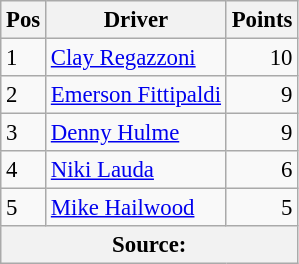<table class="wikitable" style="font-size: 95%;">
<tr>
<th>Pos</th>
<th>Driver</th>
<th>Points</th>
</tr>
<tr>
<td>1</td>
<td> <a href='#'>Clay Regazzoni</a></td>
<td align="right">10</td>
</tr>
<tr>
<td>2</td>
<td> <a href='#'>Emerson Fittipaldi</a></td>
<td align="right">9</td>
</tr>
<tr>
<td>3</td>
<td> <a href='#'>Denny Hulme</a></td>
<td align="right">9</td>
</tr>
<tr>
<td>4</td>
<td> <a href='#'>Niki Lauda</a></td>
<td align="right">6</td>
</tr>
<tr>
<td>5</td>
<td> <a href='#'>Mike Hailwood</a></td>
<td align="right">5</td>
</tr>
<tr>
<th colspan=4>Source: </th>
</tr>
</table>
